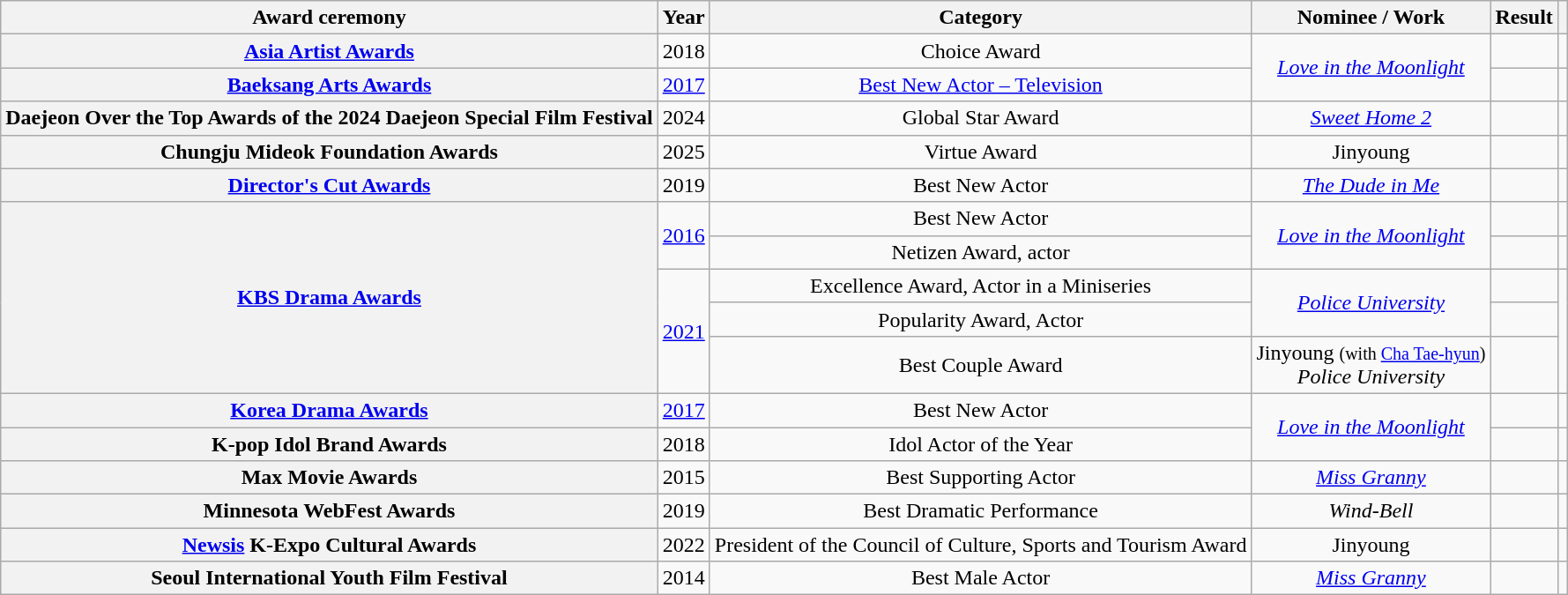<table class="wikitable sortable plainrowheaders" style="text-align:center">
<tr>
<th scope="col">Award ceremony</th>
<th scope="col">Year</th>
<th scope="col">Category</th>
<th scope="col">Nominee / Work</th>
<th scope="col">Result</th>
<th scope="col" class="unsortable"></th>
</tr>
<tr>
<th scope="row"  rowspan="1"><a href='#'>Asia Artist Awards</a></th>
<td>2018</td>
<td>Choice Award</td>
<td rowspan="2"><em><a href='#'>Love in the Moonlight</a></em></td>
<td></td>
<td></td>
</tr>
<tr>
<th scope="row"  rowspan="1"><a href='#'>Baeksang Arts Awards</a></th>
<td><a href='#'>2017</a></td>
<td><a href='#'>Best New Actor – Television</a></td>
<td></td>
<td></td>
</tr>
<tr>
<th scope="row">Daejeon Over the Top Awards of the 2024 Daejeon Special Film Festival</th>
<td>2024</td>
<td>Global Star Award</td>
<td><a href='#'><em>Sweet Home 2</em></a></td>
<td></td>
<td></td>
</tr>
<tr>
<th scope="row">Chungju Mideok Foundation Awards</th>
<td>2025</td>
<td>Virtue Award</td>
<td>Jinyoung</td>
<td></td>
<td></td>
</tr>
<tr>
<th scope="row"><a href='#'>Director's Cut Awards</a></th>
<td>2019</td>
<td>Best New Actor</td>
<td><em><a href='#'>The Dude in Me</a></em></td>
<td></td>
<td></td>
</tr>
<tr>
<th scope="row"  rowspan="5"><a href='#'>KBS Drama Awards</a></th>
<td rowspan=2><a href='#'>2016</a></td>
<td>Best New Actor</td>
<td rowspan="2"><em><a href='#'>Love in the Moonlight</a></em></td>
<td></td>
<td></td>
</tr>
<tr>
<td>Netizen Award, actor</td>
<td></td>
<td></td>
</tr>
<tr>
<td rowspan="3"><a href='#'>2021</a></td>
<td>Excellence Award, Actor in a Miniseries</td>
<td rowspan="2"><em><a href='#'>Police University</a></em></td>
<td></td>
<td rowspan="3"></td>
</tr>
<tr>
<td>Popularity Award, Actor</td>
<td></td>
</tr>
<tr>
<td>Best Couple Award</td>
<td>Jinyoung  <small>(with <a href='#'>Cha Tae-hyun</a>)</small><br> <em>Police University</em></td>
<td></td>
</tr>
<tr>
<th scope="row"><a href='#'>Korea Drama Awards</a></th>
<td><a href='#'>2017</a></td>
<td>Best New Actor</td>
<td rowspan="2"><em><a href='#'>Love in the Moonlight</a></em></td>
<td></td>
<td></td>
</tr>
<tr>
<th scope="row">K-pop Idol Brand Awards</th>
<td>2018</td>
<td>Idol Actor of the Year</td>
<td></td>
<td></td>
</tr>
<tr>
<th scope="row">Max Movie Awards</th>
<td>2015</td>
<td>Best Supporting Actor</td>
<td><em><a href='#'>Miss Granny</a></em></td>
<td></td>
<td></td>
</tr>
<tr>
<th scope="row">Minnesota WebFest Awards</th>
<td>2019</td>
<td>Best Dramatic Performance</td>
<td><em>Wind-Bell</em></td>
<td></td>
<td></td>
</tr>
<tr>
<th scope="row"><a href='#'>Newsis</a> K-Expo Cultural Awards</th>
<td>2022</td>
<td>President of the Council of Culture, Sports and Tourism Award</td>
<td>Jinyoung</td>
<td></td>
<td></td>
</tr>
<tr>
<th scope="row">Seoul International Youth Film Festival</th>
<td>2014</td>
<td>Best Male Actor</td>
<td><em><a href='#'>Miss Granny</a></em></td>
<td></td>
<td></td>
</tr>
</table>
